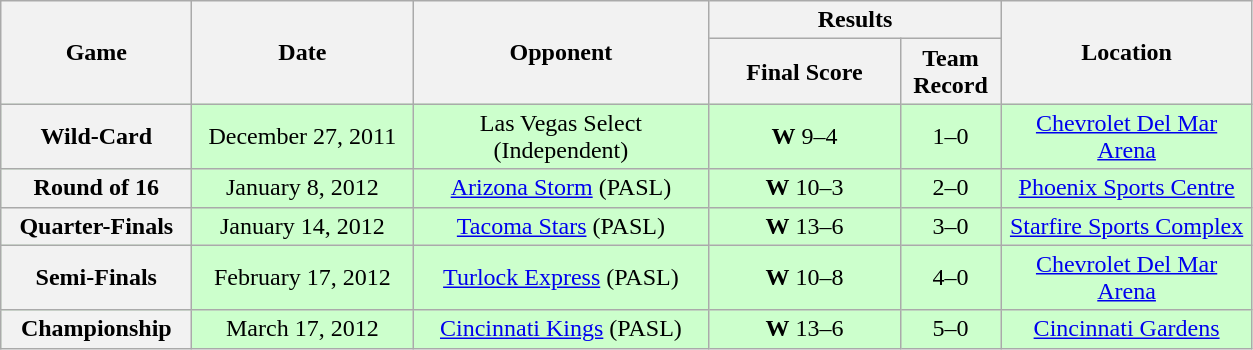<table class="wikitable">
<tr>
<th rowspan="2" width="120">Game</th>
<th rowspan="2" width="140">Date</th>
<th rowspan="2" width="190">Opponent</th>
<th colspan="2" width="180">Results</th>
<th rowspan="2" width="160">Location</th>
</tr>
<tr>
<th width="120">Final Score</th>
<th width="60">Team Record</th>
</tr>
<tr align="center" bgcolor="#CCFFCC">
<th>Wild-Card</th>
<td>December 27, 2011</td>
<td>Las Vegas Select (Independent)</td>
<td><strong>W</strong> 9–4</td>
<td>1–0</td>
<td><a href='#'>Chevrolet Del Mar Arena</a></td>
</tr>
<tr align="center" bgcolor="#CCFFCC">
<th>Round of 16</th>
<td>January 8, 2012</td>
<td><a href='#'>Arizona Storm</a> (PASL)</td>
<td><strong>W</strong> 10–3</td>
<td>2–0</td>
<td><a href='#'>Phoenix Sports Centre</a></td>
</tr>
<tr align="center" bgcolor="#CCFFCC">
<th>Quarter-Finals</th>
<td>January 14, 2012</td>
<td><a href='#'>Tacoma Stars</a> (PASL)</td>
<td><strong>W</strong> 13–6</td>
<td>3–0</td>
<td><a href='#'>Starfire Sports Complex</a></td>
</tr>
<tr align="center" bgcolor="#CCFFCC">
<th>Semi-Finals</th>
<td>February 17, 2012</td>
<td><a href='#'>Turlock Express</a> (PASL)</td>
<td><strong>W</strong> 10–8</td>
<td>4–0</td>
<td><a href='#'>Chevrolet Del Mar Arena</a></td>
</tr>
<tr align="center" bgcolor="#CCFFCC">
<th>Championship</th>
<td>March 17, 2012</td>
<td><a href='#'>Cincinnati Kings</a> (PASL)</td>
<td><strong>W</strong> 13–6</td>
<td>5–0</td>
<td><a href='#'>Cincinnati Gardens</a></td>
</tr>
</table>
